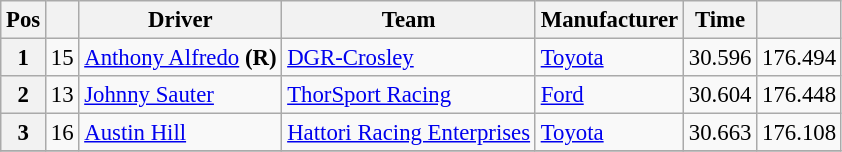<table class="wikitable" style="font-size:95%">
<tr>
<th>Pos</th>
<th></th>
<th>Driver</th>
<th>Team</th>
<th>Manufacturer</th>
<th>Time</th>
<th></th>
</tr>
<tr>
<th>1</th>
<td>15</td>
<td><a href='#'>Anthony Alfredo</a> <strong>(R)</strong></td>
<td><a href='#'>DGR-Crosley</a></td>
<td><a href='#'>Toyota</a></td>
<td>30.596</td>
<td>176.494</td>
</tr>
<tr>
<th>2</th>
<td>13</td>
<td><a href='#'>Johnny Sauter</a></td>
<td><a href='#'>ThorSport Racing</a></td>
<td><a href='#'>Ford</a></td>
<td>30.604</td>
<td>176.448</td>
</tr>
<tr>
<th>3</th>
<td>16</td>
<td><a href='#'>Austin Hill</a></td>
<td><a href='#'>Hattori Racing Enterprises</a></td>
<td><a href='#'>Toyota</a></td>
<td>30.663</td>
<td>176.108</td>
</tr>
<tr>
</tr>
</table>
